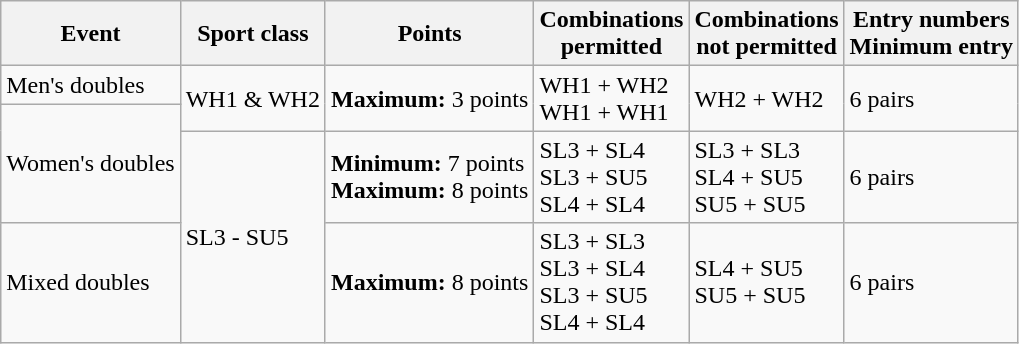<table class="wikitable">
<tr>
<th>Event</th>
<th>Sport class</th>
<th>Points</th>
<th>Combinations<br>permitted</th>
<th>Combinations<br>not permitted</th>
<th>Entry numbers<br>Minimum entry</th>
</tr>
<tr>
<td>Men's doubles</td>
<td rowspan=2>WH1 & WH2</td>
<td rowspan=2><strong>Maximum:</strong> 3 points</td>
<td rowspan=2>WH1 + WH2<br> WH1 + WH1</td>
<td rowspan=2>WH2 + WH2</td>
<td rowspan=2>6 pairs</td>
</tr>
<tr>
<td rowspan=2>Women's doubles</td>
</tr>
<tr>
<td rowspan=2>SL3 - SU5</td>
<td><strong>Minimum:</strong> 7 points<br> <strong>Maximum:</strong> 8 points</td>
<td>SL3 + SL4<br> SL3 + SU5<br>SL4 + SL4</td>
<td>SL3 + SL3<br>SL4 + SU5<br>SU5 + SU5</td>
<td>6 pairs</td>
</tr>
<tr>
<td>Mixed doubles</td>
<td><strong>Maximum:</strong> 8 points</td>
<td>SL3 + SL3<br>SL3 + SL4<br>SL3 + SU5<br>SL4 + SL4</td>
<td>SL4 + SU5<br> SU5 + SU5</td>
<td>6 pairs</td>
</tr>
</table>
